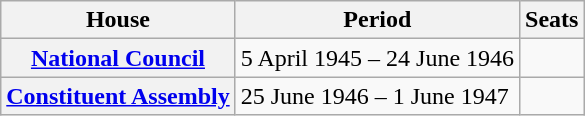<table class=wikitable>
<tr>
<th>House</th>
<th>Period</th>
<th>Seats</th>
</tr>
<tr>
<th><a href='#'>National Council</a></th>
<td>5 April 1945 – 24 June 1946</td>
<td></td>
</tr>
<tr>
<th><a href='#'>Constituent Assembly</a></th>
<td>25 June 1946 – 1 June 1947</td>
<td></td>
</tr>
</table>
